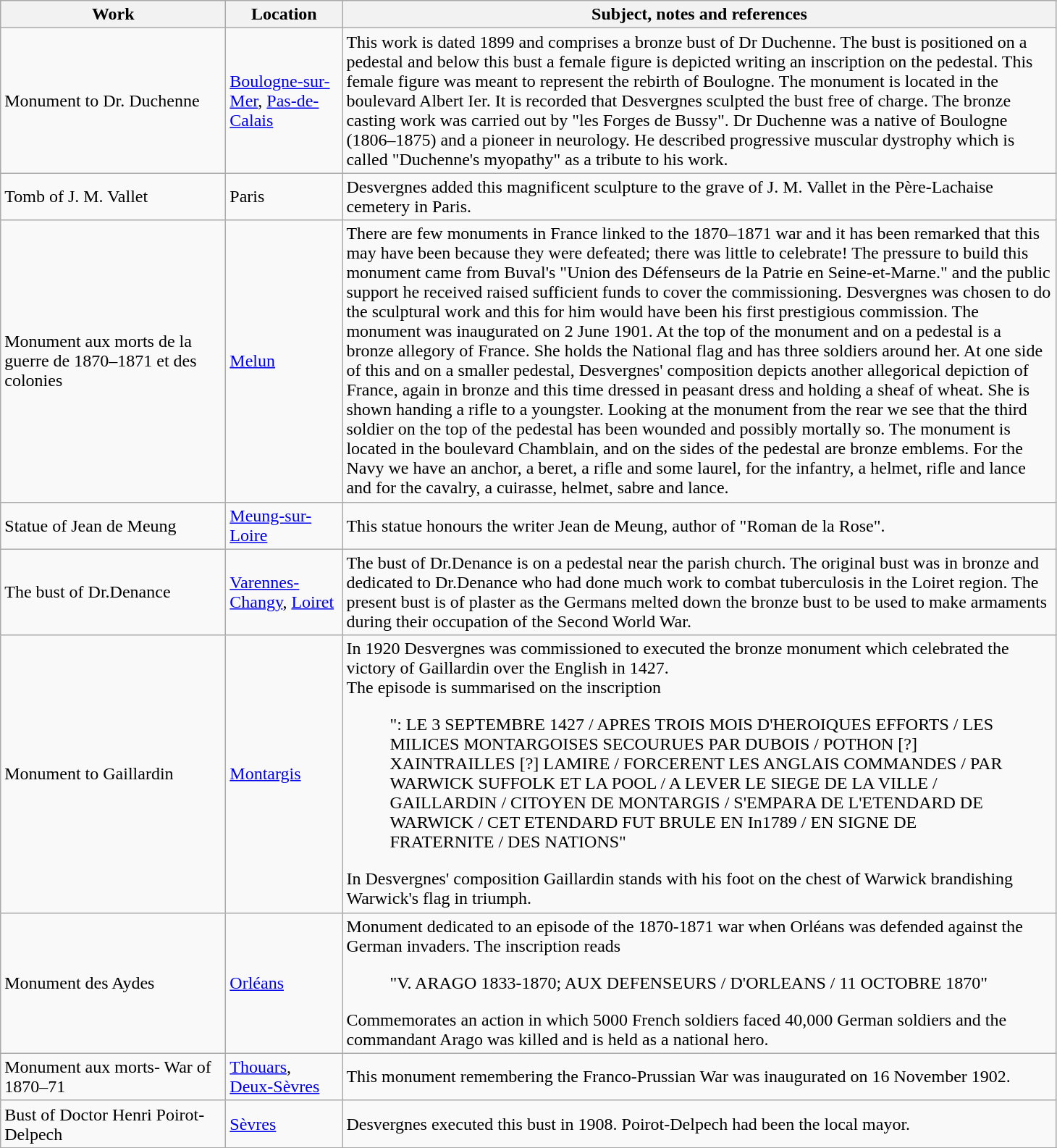<table class="wikitable sortable">
<tr>
<th style="width:200px">Work</th>
<th style="width:100px">Location</th>
<th style="width:650px" class="unsortable">Subject, notes and references</th>
</tr>
<tr>
<td>Monument to Dr. Duchenne</td>
<td><a href='#'>Boulogne-sur-Mer</a>, <a href='#'>Pas-de-Calais</a></td>
<td>This work is dated 1899 and comprises a bronze bust of Dr Duchenne. The bust is positioned on a pedestal and below this bust a female figure is depicted writing an inscription on the pedestal. This female figure was meant to represent the rebirth of Boulogne. The monument is located in the boulevard Albert Ier.  It is recorded that Desvergnes sculpted the bust free of charge. The bronze casting work was carried out by "les Forges de Bussy".  Dr Duchenne was a native of Boulogne (1806–1875) and a pioneer in neurology. He described progressive muscular dystrophy which is called "Duchenne's myopathy" as a tribute to his work.</td>
</tr>
<tr>
<td>Tomb of J. M. Vallet</td>
<td>Paris</td>
<td>Desvergnes added this magnificent sculpture to the grave of J. M. Vallet in the Père-Lachaise cemetery in Paris.<br></td>
</tr>
<tr>
<td>Monument aux morts de la guerre de 1870–1871 et des colonies</td>
<td><a href='#'>Melun</a></td>
<td>There are few monuments in France linked to the 1870–1871 war and it has been remarked that this may have been because they were defeated; there was little to celebrate!  The pressure to build this monument came from Buval's "Union des Défenseurs de la Patrie en Seine-et-Marne." and the public support he received raised sufficient funds to cover the commissioning. Desvergnes was chosen to do the sculptural work and this for him would have been his first prestigious commission. The monument was inaugurated on 2 June 1901. At the top of the monument and on a pedestal is a bronze allegory of France. She holds the National flag and has three soldiers around her. At one side of this and on a smaller pedestal, Desvergnes' composition depicts another allegorical depiction of France, again in bronze and this time dressed in peasant dress and holding a sheaf of wheat. She is shown handing a rifle to a youngster. Looking at the monument from the rear we see that the third soldier on the top of the pedestal has been wounded and possibly mortally so. The monument is located in the boulevard Chamblain, and on the sides of the pedestal are bronze emblems.  For the Navy we have an anchor, a beret, a rifle and some laurel, for the infantry, a helmet, rifle and lance and for the cavalry, a cuirasse, helmet, sabre and lance.</td>
</tr>
<tr>
<td>Statue of Jean de Meung</td>
<td><a href='#'>Meung-sur-Loire</a></td>
<td>This statue honours the writer Jean de Meung, author of "Roman de la Rose".</td>
</tr>
<tr>
<td>The bust of Dr.Denance</td>
<td><a href='#'>Varennes-Changy</a>, <a href='#'>Loiret</a></td>
<td>The bust of Dr.Denance is on a pedestal near the parish church. The original bust was in bronze and dedicated to Dr.Denance who had done much work to combat tuberculosis in the Loiret region.  The present bust is of plaster as the Germans melted down the bronze bust to be used to make armaments during their occupation of the Second World War.</td>
</tr>
<tr>
<td>Monument to Gaillardin</td>
<td><a href='#'>Montargis</a></td>
<td>In 1920 Desvergnes was commissioned to executed the bronze monument which celebrated the victory of Gaillardin over the English in 1427.<br>The episode is summarised on the inscription <blockquote>": LE 3 SEPTEMBRE 1427 / APRES TROIS MOIS D'HEROIQUES EFFORTS / LES MILICES MONTARGOISES SECOURUES PAR DUBOIS / POTHON [?] XAINTRAILLES [?] LAMIRE / FORCERENT LES ANGLAIS COMMANDES / PAR WARWICK SUFFOLK ET LA POOL / A LEVER LE SIEGE DE LA VILLE / GAILLARDIN / CITOYEN DE MONTARGIS / S'EMPARA DE L'ETENDARD DE WARWICK / CET ETENDARD FUT BRULE EN In1789 / EN SIGNE DE FRATERNITE / DES NATIONS"</blockquote>In Desvergnes' composition Gaillardin stands with his foot on the chest of Warwick brandishing Warwick's flag in triumph.</td>
</tr>
<tr>
<td>Monument des Aydes</td>
<td><a href='#'>Orléans</a></td>
<td>Monument dedicated to an episode of the 1870-1871 war when Orléans was defended against the German invaders. The inscription reads <blockquote>"V. ARAGO 1833-1870; AUX DEFENSEURS / D'ORLEANS / 11 OCTOBRE 1870"</blockquote>Commemorates an action in which 5000 French soldiers faced 40,000 German soldiers and the commandant Arago was killed and is held as a national hero.</td>
</tr>
<tr>
<td>Monument aux morts- War of 1870–71</td>
<td><a href='#'>Thouars</a>, <a href='#'>Deux-Sèvres</a></td>
<td>This monument remembering the Franco-Prussian War was inaugurated on 16 November 1902.</td>
</tr>
<tr>
<td>Bust of Doctor Henri Poirot-Delpech</td>
<td><a href='#'>Sèvres</a></td>
<td>Desvergnes executed this bust in 1908. Poirot-Delpech had been the local mayor.</td>
</tr>
<tr>
</tr>
</table>
